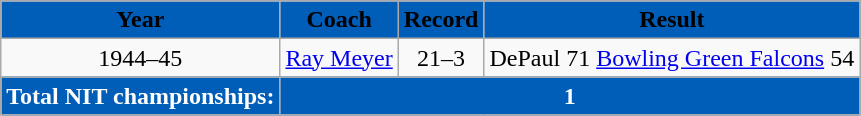<table class="wikitable">
<tr>
<th style="background:#005EB8;" align="center"><span>Year</span></th>
<th style="background:#005EB8;" align="center"><span>Coach</span></th>
<th style="background:#005EB8;" align="center"><span>Record</span></th>
<th style="background:#005EB8;" align="center"><span>Result</span></th>
</tr>
<tr style="text-align:center;">
<td>1944–45</td>
<td><a href='#'>Ray Meyer</a></td>
<td>21–3</td>
<td>DePaul 71 <a href='#'>Bowling Green Falcons</a> 54</td>
</tr>
<tr style="text-align:center; class="sortbottom">
<th style="background:#005EB8; color:white;" colspan="1"><strong>Total NIT championships:</strong></th>
<th style="background:#005EB8; color:white;" colspan="4"><strong>1</strong></th>
</tr>
</table>
